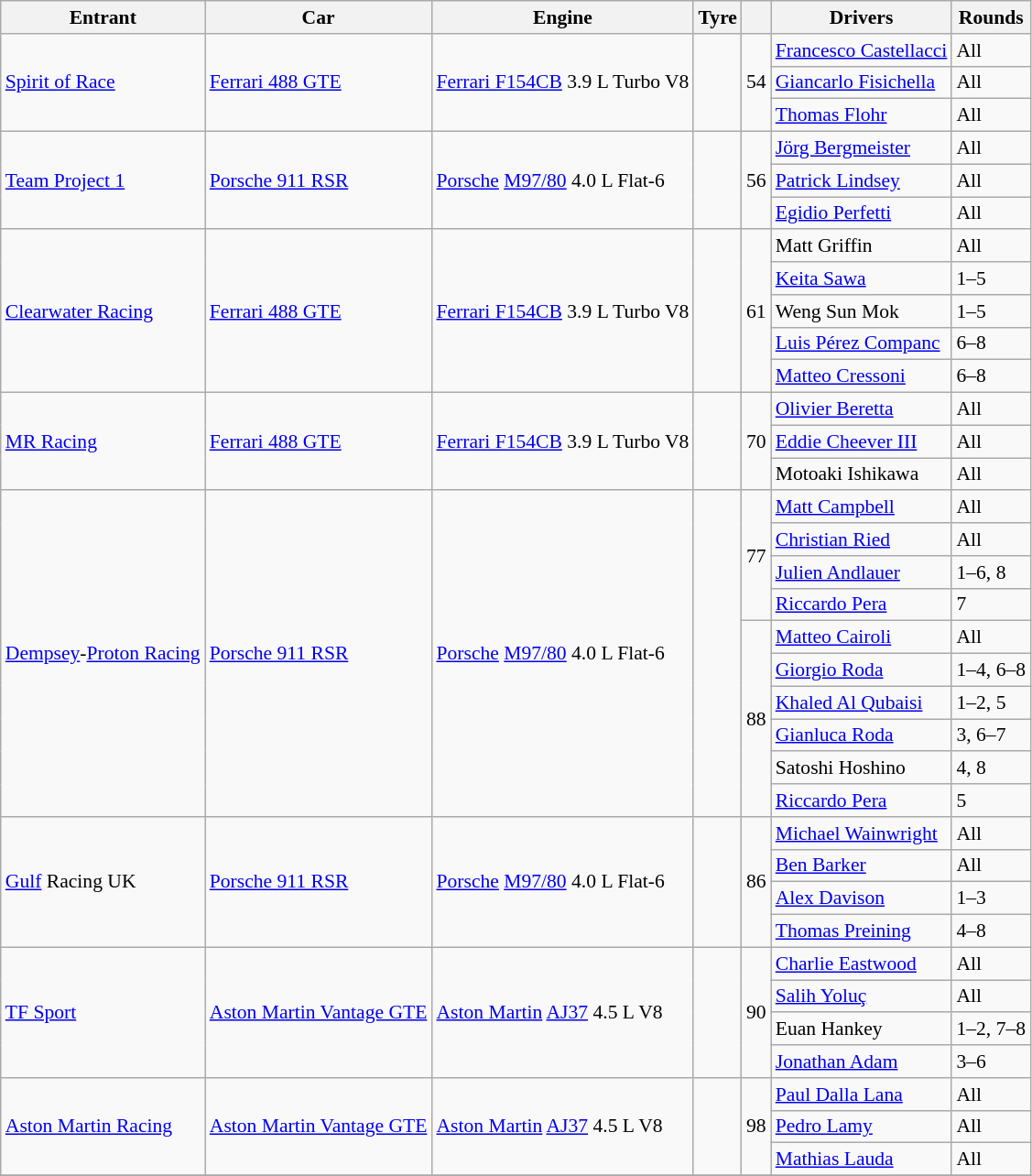<table class="wikitable" style="font-size: 90%">
<tr>
<th>Entrant</th>
<th>Car</th>
<th>Engine</th>
<th>Tyre</th>
<th></th>
<th>Drivers</th>
<th>Rounds</th>
</tr>
<tr>
<td rowspan=3> <a href='#'>Spirit of Race</a></td>
<td rowspan=3><a href='#'>Ferrari 488 GTE</a></td>
<td rowspan=3><a href='#'>Ferrari F154CB</a> 3.9 L Turbo V8</td>
<td rowspan=3></td>
<td rowspan=3>54</td>
<td> <a href='#'>Francesco Castellacci</a></td>
<td>All</td>
</tr>
<tr>
<td> <a href='#'>Giancarlo Fisichella</a></td>
<td>All</td>
</tr>
<tr>
<td> <a href='#'>Thomas Flohr</a></td>
<td>All</td>
</tr>
<tr>
<td rowspan=3> <a href='#'>Team Project 1</a></td>
<td rowspan=3><a href='#'>Porsche 911 RSR</a></td>
<td rowspan=3><a href='#'>Porsche</a> <a href='#'>M97/80</a> 4.0 L Flat-6</td>
<td rowspan=3></td>
<td rowspan=3>56</td>
<td> <a href='#'>Jörg Bergmeister</a></td>
<td>All</td>
</tr>
<tr>
<td> <a href='#'>Patrick Lindsey</a></td>
<td>All</td>
</tr>
<tr>
<td> <a href='#'>Egidio Perfetti</a></td>
<td>All</td>
</tr>
<tr>
<td rowspan=5> <a href='#'>Clearwater Racing</a></td>
<td rowspan=5><a href='#'>Ferrari 488 GTE</a></td>
<td rowspan=5><a href='#'>Ferrari F154CB</a> 3.9 L Turbo V8</td>
<td rowspan=5></td>
<td rowspan=5>61</td>
<td> Matt Griffin</td>
<td>All</td>
</tr>
<tr>
<td> <a href='#'>Keita Sawa</a></td>
<td>1–5</td>
</tr>
<tr>
<td> Weng Sun Mok</td>
<td>1–5</td>
</tr>
<tr>
<td> <a href='#'>Luis Pérez Companc</a></td>
<td>6–8</td>
</tr>
<tr>
<td> <a href='#'>Matteo Cressoni</a></td>
<td>6–8</td>
</tr>
<tr>
<td rowspan=3> <a href='#'>MR Racing</a></td>
<td rowspan=3><a href='#'>Ferrari 488 GTE</a></td>
<td rowspan=3><a href='#'>Ferrari F154CB</a> 3.9 L Turbo V8</td>
<td rowspan=3></td>
<td rowspan=3>70</td>
<td> <a href='#'>Olivier Beretta</a></td>
<td>All</td>
</tr>
<tr>
<td> <a href='#'>Eddie Cheever III</a></td>
<td>All</td>
</tr>
<tr>
<td> Motoaki Ishikawa</td>
<td>All</td>
</tr>
<tr>
<td rowspan=10> <a href='#'>Dempsey</a>-<a href='#'>Proton Racing</a></td>
<td rowspan=10><a href='#'>Porsche 911 RSR</a></td>
<td rowspan=10><a href='#'>Porsche</a> <a href='#'>M97/80</a> 4.0 L Flat-6</td>
<td rowspan=10></td>
<td rowspan=4>77</td>
<td> <a href='#'>Matt Campbell</a></td>
<td>All</td>
</tr>
<tr>
<td> <a href='#'>Christian Ried</a></td>
<td>All</td>
</tr>
<tr>
<td> <a href='#'>Julien Andlauer</a></td>
<td>1–6, 8</td>
</tr>
<tr>
<td> <a href='#'>Riccardo Pera</a></td>
<td>7</td>
</tr>
<tr>
<td rowspan=6>88</td>
<td> <a href='#'>Matteo Cairoli</a></td>
<td>All</td>
</tr>
<tr>
<td> <a href='#'>Giorgio Roda</a></td>
<td>1–4, 6–8</td>
</tr>
<tr>
<td> <a href='#'>Khaled Al Qubaisi</a></td>
<td>1–2, 5</td>
</tr>
<tr>
<td> <a href='#'>Gianluca Roda</a></td>
<td>3, 6–7</td>
</tr>
<tr>
<td> Satoshi Hoshino</td>
<td>4, 8</td>
</tr>
<tr>
<td> <a href='#'>Riccardo Pera</a></td>
<td>5</td>
</tr>
<tr>
<td rowspan=4> <a href='#'>Gulf</a> Racing UK</td>
<td rowspan=4><a href='#'>Porsche 911 RSR</a></td>
<td rowspan=4><a href='#'>Porsche</a> <a href='#'>M97/80</a> 4.0 L Flat-6</td>
<td rowspan=4></td>
<td rowspan=4>86</td>
<td> <a href='#'>Michael Wainwright</a></td>
<td>All</td>
</tr>
<tr>
<td> <a href='#'>Ben Barker</a></td>
<td>All</td>
</tr>
<tr>
<td> <a href='#'>Alex Davison</a></td>
<td>1–3</td>
</tr>
<tr>
<td> <a href='#'>Thomas Preining</a></td>
<td>4–8</td>
</tr>
<tr>
<td rowspan=4> <a href='#'>TF Sport</a></td>
<td rowspan=4><a href='#'>Aston Martin Vantage GTE</a></td>
<td rowspan=4><a href='#'>Aston Martin</a> <a href='#'>AJ37</a> 4.5 L V8</td>
<td rowspan=4></td>
<td rowspan=4>90</td>
<td> <a href='#'>Charlie Eastwood</a></td>
<td>All</td>
</tr>
<tr>
<td> <a href='#'>Salih Yoluç</a></td>
<td>All</td>
</tr>
<tr>
<td> Euan Hankey</td>
<td>1–2, 7–8</td>
</tr>
<tr>
<td> <a href='#'>Jonathan Adam</a></td>
<td>3–6</td>
</tr>
<tr>
<td rowspan=3> <a href='#'>Aston Martin Racing</a></td>
<td rowspan=3><a href='#'>Aston Martin Vantage GTE</a></td>
<td rowspan=3><a href='#'>Aston Martin</a> <a href='#'>AJ37</a> 4.5 L V8</td>
<td rowspan=3></td>
<td rowspan=3>98</td>
<td> <a href='#'>Paul Dalla Lana</a></td>
<td>All</td>
</tr>
<tr>
<td> <a href='#'>Pedro Lamy</a></td>
<td>All</td>
</tr>
<tr>
<td> <a href='#'>Mathias Lauda</a></td>
<td>All</td>
</tr>
<tr>
</tr>
</table>
